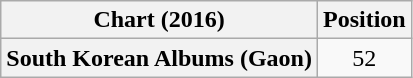<table class="wikitable plainrowheaders" style="text-align:center;">
<tr>
<th scope="col">Chart (2016)</th>
<th scope="col">Position</th>
</tr>
<tr>
<th scope="row">South Korean Albums (Gaon)</th>
<td>52</td>
</tr>
</table>
